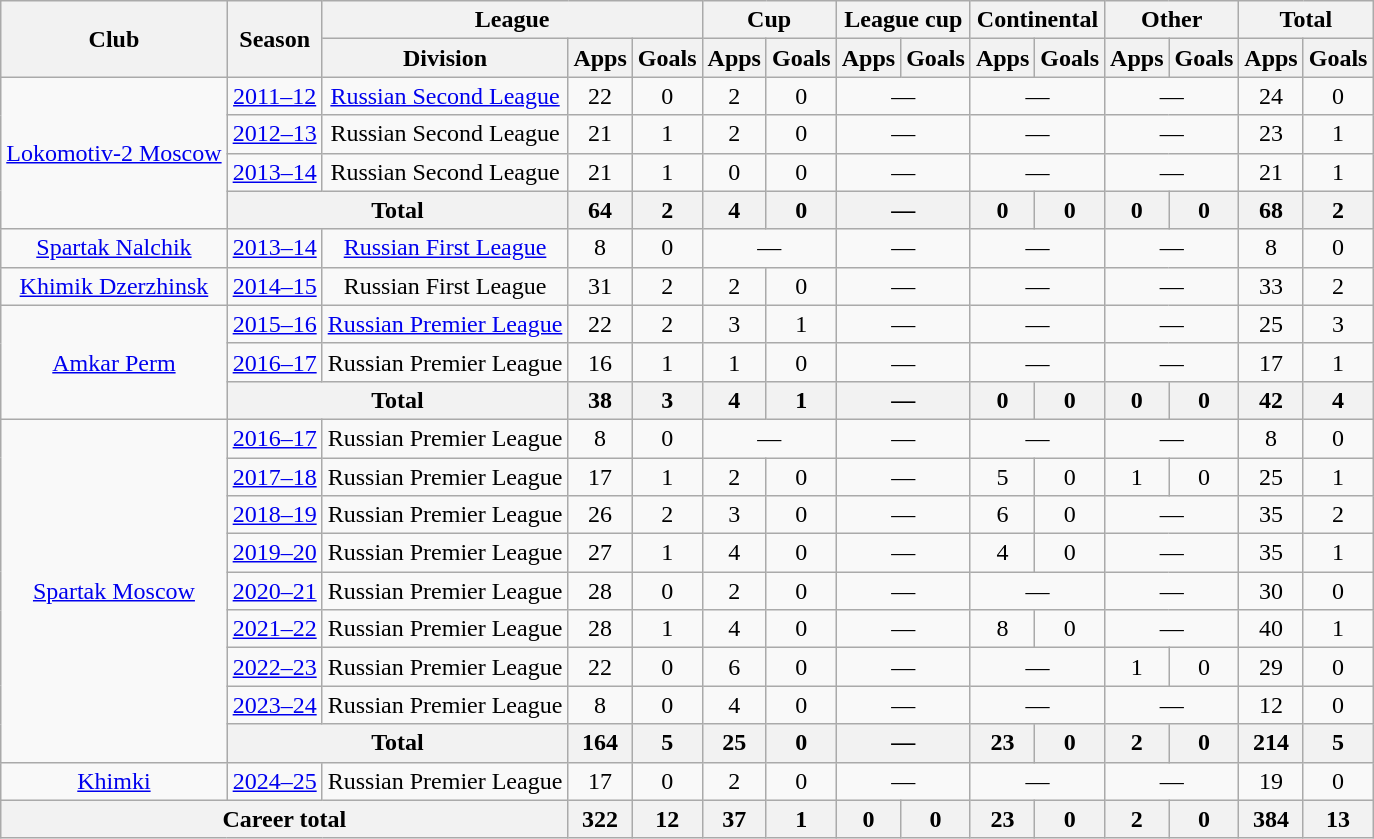<table class="wikitable" style="text-align: center;">
<tr>
<th rowspan=2>Club</th>
<th rowspan=2>Season</th>
<th colspan=3>League</th>
<th colspan=2>Cup</th>
<th colspan=2>League cup</th>
<th colspan=2>Continental</th>
<th colspan=2>Other</th>
<th colspan=2>Total</th>
</tr>
<tr>
<th>Division</th>
<th>Apps</th>
<th>Goals</th>
<th>Apps</th>
<th>Goals</th>
<th>Apps</th>
<th>Goals</th>
<th>Apps</th>
<th>Goals</th>
<th>Apps</th>
<th>Goals</th>
<th>Apps</th>
<th>Goals</th>
</tr>
<tr>
<td rowspan=4><a href='#'>Lokomotiv-2 Moscow</a></td>
<td><a href='#'>2011–12</a></td>
<td><a href='#'>Russian Second League</a></td>
<td>22</td>
<td>0</td>
<td>2</td>
<td>0</td>
<td colspan=2>—</td>
<td colspan=2>—</td>
<td colspan=2>—</td>
<td>24</td>
<td>0</td>
</tr>
<tr>
<td><a href='#'>2012–13</a></td>
<td>Russian Second League</td>
<td>21</td>
<td>1</td>
<td>2</td>
<td>0</td>
<td colspan=2>—</td>
<td colspan=2>—</td>
<td colspan=2>—</td>
<td>23</td>
<td>1</td>
</tr>
<tr>
<td><a href='#'>2013–14</a></td>
<td>Russian Second League</td>
<td>21</td>
<td>1</td>
<td>0</td>
<td>0</td>
<td colspan=2>—</td>
<td colspan=2>—</td>
<td colspan=2>—</td>
<td>21</td>
<td>1</td>
</tr>
<tr>
<th colspan=2>Total</th>
<th>64</th>
<th>2</th>
<th>4</th>
<th>0</th>
<th colspan=2>—</th>
<th>0</th>
<th>0</th>
<th>0</th>
<th>0</th>
<th>68</th>
<th>2</th>
</tr>
<tr>
<td><a href='#'>Spartak Nalchik</a></td>
<td><a href='#'>2013–14</a></td>
<td><a href='#'>Russian First League</a></td>
<td>8</td>
<td>0</td>
<td colspan=2>—</td>
<td colspan=2>—</td>
<td colspan=2>—</td>
<td colspan=2>—</td>
<td>8</td>
<td>0</td>
</tr>
<tr>
<td><a href='#'>Khimik Dzerzhinsk</a></td>
<td><a href='#'>2014–15</a></td>
<td>Russian First League</td>
<td>31</td>
<td>2</td>
<td>2</td>
<td>0</td>
<td colspan=2>—</td>
<td colspan=2>—</td>
<td colspan=2>—</td>
<td>33</td>
<td>2</td>
</tr>
<tr>
<td rowspan=3><a href='#'>Amkar Perm</a></td>
<td><a href='#'>2015–16</a></td>
<td><a href='#'>Russian Premier League</a></td>
<td>22</td>
<td>2</td>
<td>3</td>
<td>1</td>
<td colspan=2>—</td>
<td colspan=2>—</td>
<td colspan=2>—</td>
<td>25</td>
<td>3</td>
</tr>
<tr>
<td><a href='#'>2016–17</a></td>
<td>Russian Premier League</td>
<td>16</td>
<td>1</td>
<td>1</td>
<td>0</td>
<td colspan=2>—</td>
<td colspan=2>—</td>
<td colspan=2>—</td>
<td>17</td>
<td>1</td>
</tr>
<tr>
<th colspan=2>Total</th>
<th>38</th>
<th>3</th>
<th>4</th>
<th>1</th>
<th colspan=2>—</th>
<th>0</th>
<th>0</th>
<th>0</th>
<th>0</th>
<th>42</th>
<th>4</th>
</tr>
<tr>
<td rowspan=9><a href='#'>Spartak Moscow</a></td>
<td><a href='#'>2016–17</a></td>
<td>Russian Premier League</td>
<td>8</td>
<td>0</td>
<td colspan=2>—</td>
<td colspan=2>—</td>
<td colspan=2>—</td>
<td colspan=2>—</td>
<td>8</td>
<td>0</td>
</tr>
<tr>
<td><a href='#'>2017–18</a></td>
<td>Russian Premier League</td>
<td>17</td>
<td>1</td>
<td>2</td>
<td>0</td>
<td colspan=2>—</td>
<td>5</td>
<td>0</td>
<td>1</td>
<td>0</td>
<td>25</td>
<td>1</td>
</tr>
<tr>
<td><a href='#'>2018–19</a></td>
<td>Russian Premier League</td>
<td>26</td>
<td>2</td>
<td>3</td>
<td>0</td>
<td colspan=2>—</td>
<td>6</td>
<td>0</td>
<td colspan=2>—</td>
<td>35</td>
<td>2</td>
</tr>
<tr>
<td><a href='#'>2019–20</a></td>
<td>Russian Premier League</td>
<td>27</td>
<td>1</td>
<td>4</td>
<td>0</td>
<td colspan=2>—</td>
<td>4</td>
<td>0</td>
<td colspan=2>—</td>
<td>35</td>
<td>1</td>
</tr>
<tr>
<td><a href='#'>2020–21</a></td>
<td>Russian Premier League</td>
<td>28</td>
<td>0</td>
<td>2</td>
<td>0</td>
<td colspan=2>—</td>
<td colspan=2>—</td>
<td colspan=2>—</td>
<td>30</td>
<td>0</td>
</tr>
<tr>
<td><a href='#'>2021–22</a></td>
<td>Russian Premier League</td>
<td>28</td>
<td>1</td>
<td>4</td>
<td>0</td>
<td colspan=2>—</td>
<td>8</td>
<td>0</td>
<td colspan=2>—</td>
<td>40</td>
<td>1</td>
</tr>
<tr>
<td><a href='#'>2022–23</a></td>
<td>Russian Premier League</td>
<td>22</td>
<td>0</td>
<td>6</td>
<td>0</td>
<td colspan=2>—</td>
<td colspan=2>—</td>
<td>1</td>
<td>0</td>
<td>29</td>
<td>0</td>
</tr>
<tr>
<td><a href='#'>2023–24</a></td>
<td>Russian Premier League</td>
<td>8</td>
<td>0</td>
<td>4</td>
<td>0</td>
<td colspan=2>—</td>
<td colspan=2>—</td>
<td colspan=2>—</td>
<td>12</td>
<td>0</td>
</tr>
<tr>
<th colspan=2>Total</th>
<th>164</th>
<th>5</th>
<th>25</th>
<th>0</th>
<th colspan=2>—</th>
<th>23</th>
<th>0</th>
<th>2</th>
<th>0</th>
<th>214</th>
<th>5</th>
</tr>
<tr>
<td><a href='#'>Khimki</a></td>
<td><a href='#'>2024–25</a></td>
<td>Russian Premier League</td>
<td>17</td>
<td>0</td>
<td>2</td>
<td>0</td>
<td colspan=2>—</td>
<td colspan=2>—</td>
<td colspan=2>—</td>
<td>19</td>
<td>0</td>
</tr>
<tr>
<th colspan=3>Career total</th>
<th>322</th>
<th>12</th>
<th>37</th>
<th>1</th>
<th>0</th>
<th>0</th>
<th>23</th>
<th>0</th>
<th>2</th>
<th>0</th>
<th>384</th>
<th>13</th>
</tr>
</table>
